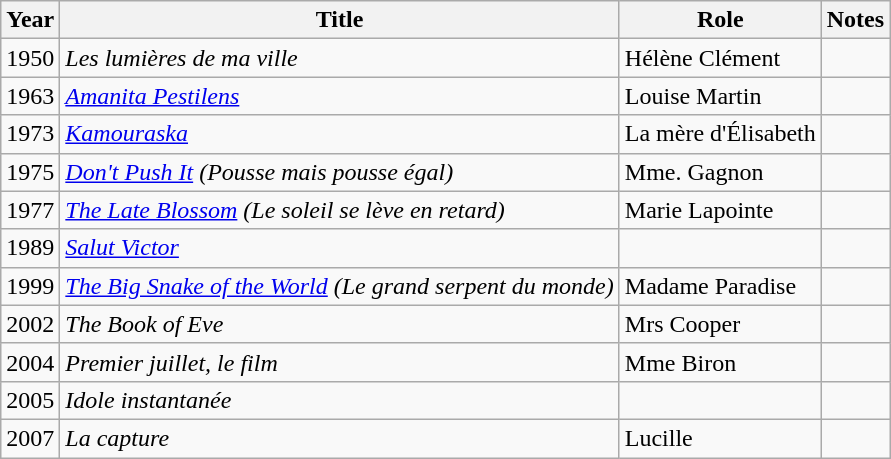<table class="wikitable">
<tr>
<th>Year</th>
<th>Title</th>
<th>Role</th>
<th>Notes</th>
</tr>
<tr>
<td>1950</td>
<td><em>Les lumières de ma ville</em></td>
<td>Hélène Clément</td>
<td></td>
</tr>
<tr>
<td>1963</td>
<td><em><a href='#'>Amanita Pestilens</a></em></td>
<td>Louise Martin</td>
<td></td>
</tr>
<tr>
<td>1973</td>
<td><em><a href='#'>Kamouraska</a></em></td>
<td>La mère d'Élisabeth</td>
<td></td>
</tr>
<tr>
<td>1975</td>
<td><em><a href='#'>Don't Push It</a> (Pousse mais pousse égal)</em></td>
<td>Mme. Gagnon</td>
<td></td>
</tr>
<tr>
<td>1977</td>
<td><em><a href='#'>The Late Blossom</a> (Le soleil se lève en retard)</em></td>
<td>Marie Lapointe</td>
<td></td>
</tr>
<tr>
<td>1989</td>
<td><em><a href='#'>Salut Victor</a></em></td>
<td></td>
<td></td>
</tr>
<tr>
<td>1999</td>
<td><em><a href='#'>The Big Snake of the World</a> (Le grand serpent du monde)</em></td>
<td>Madame Paradise</td>
<td></td>
</tr>
<tr>
<td>2002</td>
<td><em>The Book of Eve</em></td>
<td>Mrs Cooper</td>
<td></td>
</tr>
<tr>
<td>2004</td>
<td><em>Premier juillet, le film</em></td>
<td>Mme Biron</td>
<td></td>
</tr>
<tr>
<td>2005</td>
<td><em>Idole instantanée</em></td>
<td></td>
<td></td>
</tr>
<tr>
<td>2007</td>
<td><em>La capture</em></td>
<td>Lucille</td>
<td></td>
</tr>
</table>
